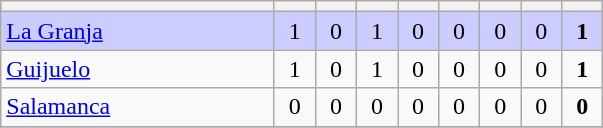<table class="wikitable" style="text-align: center;">
<tr>
<th width="175"></th>
<th width="20"></th>
<th width="20"></th>
<th width="20"></th>
<th width="20"></th>
<th width="20"></th>
<th width="20"></th>
<th width="20"></th>
<th width="20"></th>
</tr>
<tr bgcolor=#ccccff>
<td align=left><a href='#'>La Granja</a></td>
<td>1</td>
<td>0</td>
<td>1</td>
<td>0</td>
<td>0</td>
<td>0</td>
<td>0</td>
<td><strong>1</strong></td>
</tr>
<tr>
<td align=left><a href='#'>Guijuelo</a></td>
<td>1</td>
<td>0</td>
<td>1</td>
<td>0</td>
<td>0</td>
<td>0</td>
<td>0</td>
<td><strong>1</strong></td>
</tr>
<tr>
<td align=left><a href='#'>Salamanca</a></td>
<td>0</td>
<td>0</td>
<td>0</td>
<td>0</td>
<td>0</td>
<td>0</td>
<td>0</td>
<td><strong>0</strong></td>
</tr>
<tr>
</tr>
</table>
